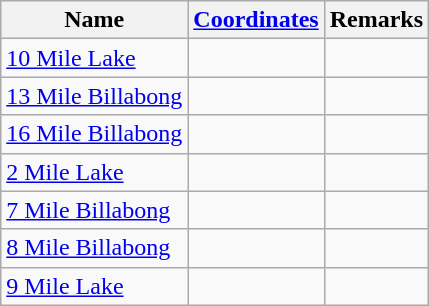<table class="wikitable">
<tr>
<th>Name</th>
<th><a href='#'>Coordinates</a></th>
<th>Remarks</th>
</tr>
<tr>
<td><a href='#'>10 Mile Lake</a></td>
<td></td>
<td></td>
</tr>
<tr>
<td><a href='#'>13 Mile Billabong</a></td>
<td></td>
<td></td>
</tr>
<tr>
<td><a href='#'>16 Mile Billabong</a></td>
<td></td>
<td></td>
</tr>
<tr>
<td><a href='#'>2 Mile Lake</a></td>
<td></td>
<td></td>
</tr>
<tr>
<td><a href='#'>7 Mile Billabong</a></td>
<td></td>
<td></td>
</tr>
<tr>
<td><a href='#'>8 Mile Billabong</a></td>
<td></td>
<td></td>
</tr>
<tr>
<td><a href='#'>9 Mile Lake</a></td>
<td></td>
<td></td>
</tr>
</table>
